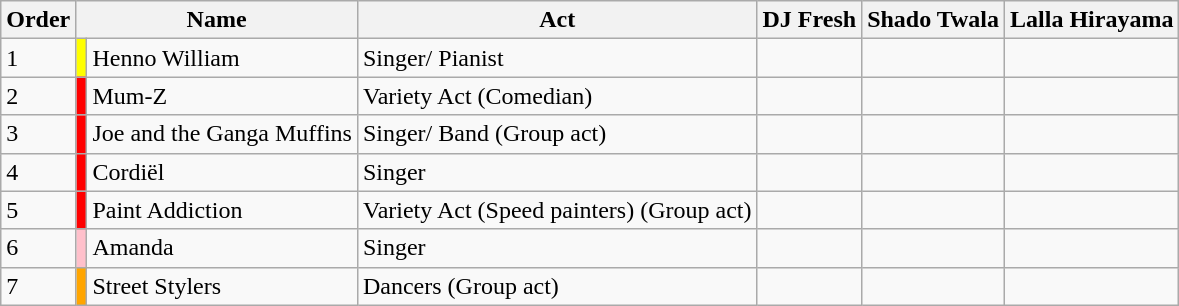<table class="wikitable sortable">
<tr>
<th>Order</th>
<th colspan=2>Name</th>
<th>Act</th>
<th>DJ Fresh</th>
<th>Shado Twala</th>
<th>Lalla Hirayama</th>
</tr>
<tr>
<td>1</td>
<td style="background:yellow"></td>
<td>Henno William </td>
<td>Singer/ Pianist</td>
<td></td>
<td></td>
<td></td>
</tr>
<tr>
<td>2</td>
<td style="background:red"></td>
<td>Mum-Z</td>
<td>Variety Act (Comedian)</td>
<td></td>
<td></td>
<td></td>
</tr>
<tr>
<td>3</td>
<td style="background:red"></td>
<td>Joe and the Ganga Muffins</td>
<td>Singer/ Band (Group act)</td>
<td></td>
<td></td>
<td></td>
</tr>
<tr>
<td>4</td>
<td style="background:red"></td>
<td>Cordiël</td>
<td>Singer</td>
<td></td>
<td></td>
<td></td>
</tr>
<tr>
<td>5</td>
<td style="background:red"></td>
<td>Paint Addiction</td>
<td>Variety Act (Speed painters) (Group act)</td>
<td></td>
<td></td>
<td></td>
</tr>
<tr>
<td>6</td>
<td style="background:pink"></td>
<td>Amanda</td>
<td>Singer</td>
<td></td>
<td></td>
<td></td>
</tr>
<tr>
<td>7</td>
<td style="background:orange"></td>
<td>Street Stylers</td>
<td>Dancers (Group act)</td>
<td></td>
<td></td>
<td></td>
</tr>
</table>
